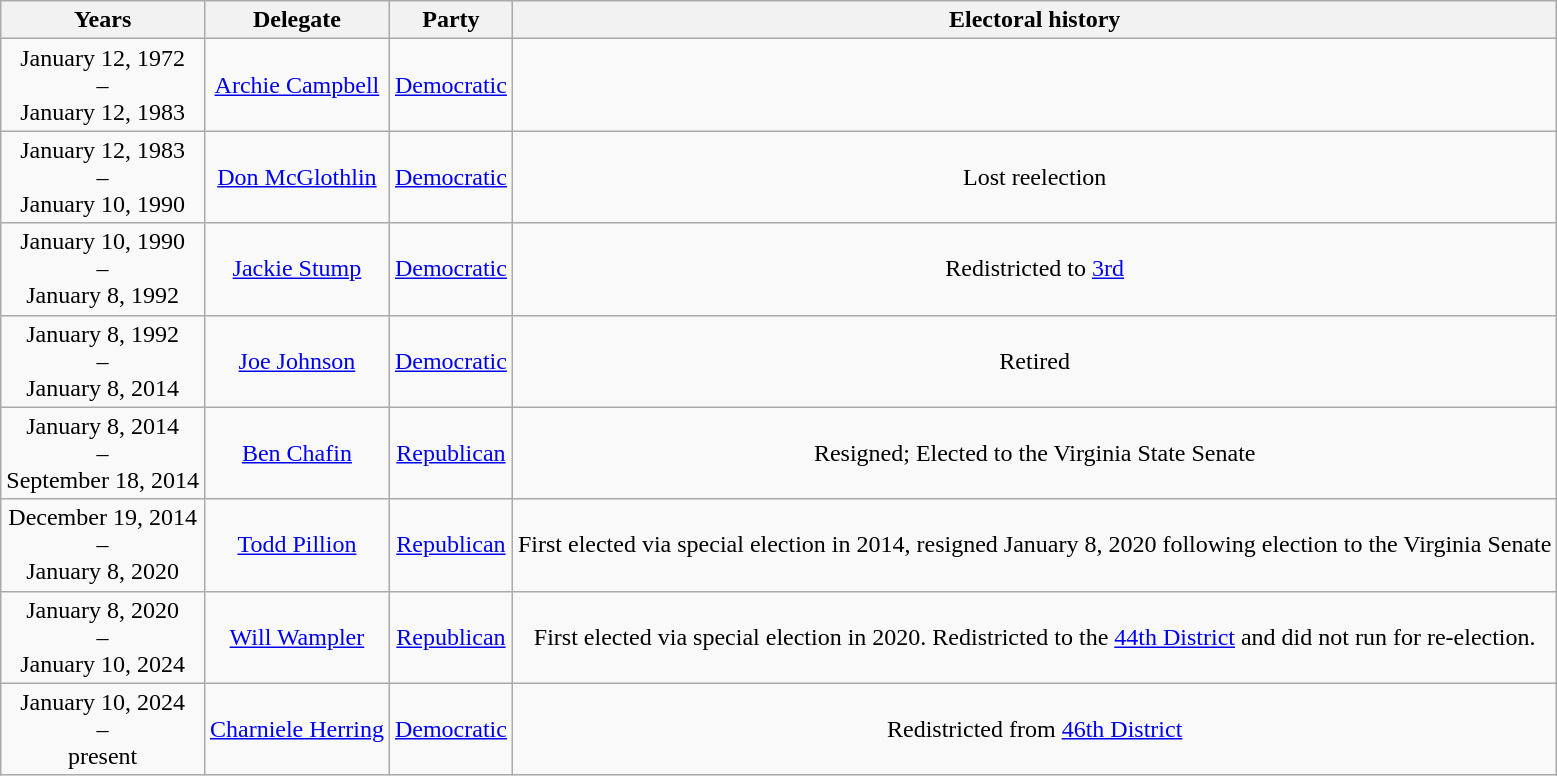<table class=wikitable style="text-align:center">
<tr valign=bottom>
<th>Years</th>
<th>Delegate</th>
<th>Party</th>
<th>Electoral history</th>
</tr>
<tr>
<td nowrap><span>January 12, 1972</span><br>–<br><span>January 12, 1983</span></td>
<td><a href='#'>Archie Campbell</a></td>
<td><a href='#'>Democratic</a></td>
<td></td>
</tr>
<tr>
<td nowrap><span>January 12, 1983</span><br>–<br><span>January 10, 1990</span></td>
<td><a href='#'>Don McGlothlin</a></td>
<td><a href='#'>Democratic</a></td>
<td>Lost reelection</td>
</tr>
<tr>
<td nowrap><span>January 10, 1990</span><br>–<br><span>January 8, 1992</span></td>
<td><a href='#'>Jackie Stump</a></td>
<td><a href='#'>Democratic</a></td>
<td>Redistricted to <a href='#'>3rd</a></td>
</tr>
<tr>
<td nowrap><span>January 8, 1992</span><br>–<br><span>January 8, 2014</span></td>
<td><a href='#'>Joe Johnson</a></td>
<td><a href='#'>Democratic</a></td>
<td>Retired</td>
</tr>
<tr>
<td nowrap><span>January 8, 2014</span><br>–<br><span>September 18, 2014</span></td>
<td><a href='#'>Ben Chafin</a></td>
<td><a href='#'>Republican</a></td>
<td>Resigned; Elected to the Virginia State Senate</td>
</tr>
<tr>
<td nowrap><span>December 19, 2014</span><br>–<br><span>January 8, 2020</span></td>
<td><a href='#'>Todd Pillion</a></td>
<td><a href='#'>Republican</a></td>
<td>First elected via special election in 2014, resigned January 8, 2020 following election to the Virginia Senate</td>
</tr>
<tr>
<td nowrap><span>January 8, 2020</span><br>–<br><span>January 10, 2024</span></td>
<td><a href='#'>Will Wampler</a></td>
<td><a href='#'>Republican</a></td>
<td>First elected via special election in 2020. Redistricted to the <a href='#'>44th District</a> and did not run for re-election.</td>
</tr>
<tr>
<td nowrap><span>January 10, 2024</span><br>–<br><span>present</span></td>
<td><a href='#'>Charniele Herring</a></td>
<td><a href='#'>Democratic</a></td>
<td>Redistricted from <a href='#'>46th District</a></td>
</tr>
</table>
